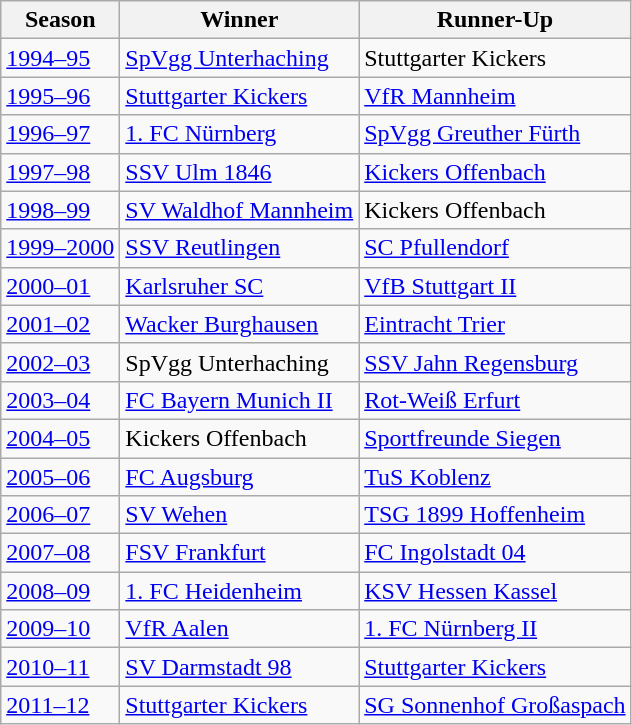<table class="wikitable">
<tr>
<th>Season</th>
<th>Winner</th>
<th>Runner-Up</th>
</tr>
<tr>
<td><a href='#'>1994–95</a></td>
<td><a href='#'>SpVgg Unterhaching</a></td>
<td>Stuttgarter Kickers</td>
</tr>
<tr>
<td><a href='#'>1995–96</a></td>
<td><a href='#'>Stuttgarter Kickers</a></td>
<td><a href='#'>VfR Mannheim</a></td>
</tr>
<tr>
<td><a href='#'>1996–97</a></td>
<td><a href='#'>1. FC Nürnberg</a></td>
<td><a href='#'>SpVgg Greuther Fürth</a></td>
</tr>
<tr>
<td><a href='#'>1997–98</a></td>
<td><a href='#'>SSV Ulm 1846</a></td>
<td><a href='#'>Kickers Offenbach</a></td>
</tr>
<tr>
<td><a href='#'>1998–99</a></td>
<td><a href='#'>SV Waldhof Mannheim</a></td>
<td>Kickers Offenbach</td>
</tr>
<tr>
<td><a href='#'>1999–2000</a></td>
<td><a href='#'>SSV Reutlingen</a></td>
<td><a href='#'>SC Pfullendorf</a></td>
</tr>
<tr>
<td><a href='#'>2000–01</a></td>
<td><a href='#'>Karlsruher SC</a></td>
<td><a href='#'>VfB Stuttgart II</a></td>
</tr>
<tr>
<td><a href='#'>2001–02</a></td>
<td><a href='#'>Wacker Burghausen</a></td>
<td><a href='#'>Eintracht Trier</a></td>
</tr>
<tr>
<td><a href='#'>2002–03</a></td>
<td>SpVgg Unterhaching</td>
<td><a href='#'>SSV Jahn Regensburg</a></td>
</tr>
<tr>
<td><a href='#'>2003–04</a></td>
<td><a href='#'>FC Bayern Munich II</a></td>
<td><a href='#'>Rot-Weiß Erfurt</a></td>
</tr>
<tr>
<td><a href='#'>2004–05</a></td>
<td>Kickers Offenbach</td>
<td><a href='#'>Sportfreunde Siegen</a></td>
</tr>
<tr>
<td><a href='#'>2005–06</a></td>
<td><a href='#'>FC Augsburg</a></td>
<td><a href='#'>TuS Koblenz</a></td>
</tr>
<tr>
<td><a href='#'>2006–07</a></td>
<td><a href='#'>SV Wehen</a></td>
<td><a href='#'>TSG 1899 Hoffenheim</a></td>
</tr>
<tr>
<td><a href='#'>2007–08</a></td>
<td><a href='#'>FSV Frankfurt</a></td>
<td><a href='#'>FC Ingolstadt 04</a></td>
</tr>
<tr>
<td><a href='#'>2008–09</a></td>
<td><a href='#'>1. FC Heidenheim</a></td>
<td><a href='#'>KSV Hessen Kassel</a></td>
</tr>
<tr>
<td><a href='#'>2009–10</a></td>
<td><a href='#'>VfR Aalen</a></td>
<td><a href='#'>1. FC Nürnberg II</a></td>
</tr>
<tr>
<td><a href='#'>2010–11</a></td>
<td><a href='#'>SV Darmstadt 98</a></td>
<td><a href='#'>Stuttgarter Kickers</a></td>
</tr>
<tr>
<td><a href='#'>2011–12</a></td>
<td><a href='#'>Stuttgarter Kickers</a></td>
<td><a href='#'>SG Sonnenhof Großaspach</a></td>
</tr>
</table>
